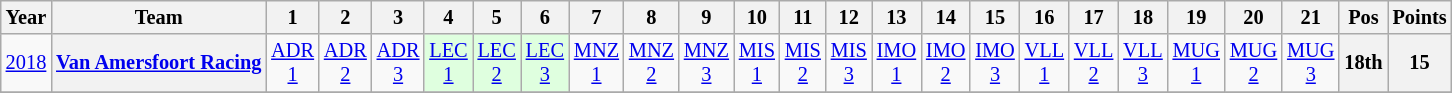<table class="wikitable" style="text-align:center; font-size:85%">
<tr>
<th>Year</th>
<th>Team</th>
<th>1</th>
<th>2</th>
<th>3</th>
<th>4</th>
<th>5</th>
<th>6</th>
<th>7</th>
<th>8</th>
<th>9</th>
<th>10</th>
<th>11</th>
<th>12</th>
<th>13</th>
<th>14</th>
<th>15</th>
<th>16</th>
<th>17</th>
<th>18</th>
<th>19</th>
<th>20</th>
<th>21</th>
<th>Pos</th>
<th>Points</th>
</tr>
<tr>
<td><a href='#'>2018</a></td>
<th nowrap><a href='#'>Van Amersfoort Racing</a></th>
<td><a href='#'>ADR<br>1</a></td>
<td><a href='#'>ADR<br>2</a></td>
<td><a href='#'>ADR<br>3</a></td>
<td style="background:#dfffdf"><a href='#'>LEC<br>1</a><br></td>
<td style="background:#dfffdf"><a href='#'>LEC<br>2</a><br></td>
<td style="background:#dfffdf"><a href='#'>LEC<br>3</a><br></td>
<td><a href='#'>MNZ<br>1</a></td>
<td><a href='#'>MNZ<br>2</a></td>
<td><a href='#'>MNZ<br>3</a></td>
<td><a href='#'>MIS<br>1</a></td>
<td><a href='#'>MIS<br>2</a></td>
<td><a href='#'>MIS<br>3</a></td>
<td><a href='#'>IMO<br>1</a></td>
<td><a href='#'>IMO<br>2</a></td>
<td><a href='#'>IMO<br>3</a></td>
<td><a href='#'>VLL<br>1</a></td>
<td><a href='#'>VLL<br>2</a></td>
<td><a href='#'>VLL<br>3</a></td>
<td><a href='#'>MUG<br>1</a></td>
<td><a href='#'>MUG<br>2</a></td>
<td><a href='#'>MUG<br>3</a></td>
<th>18th</th>
<th>15</th>
</tr>
<tr>
</tr>
</table>
